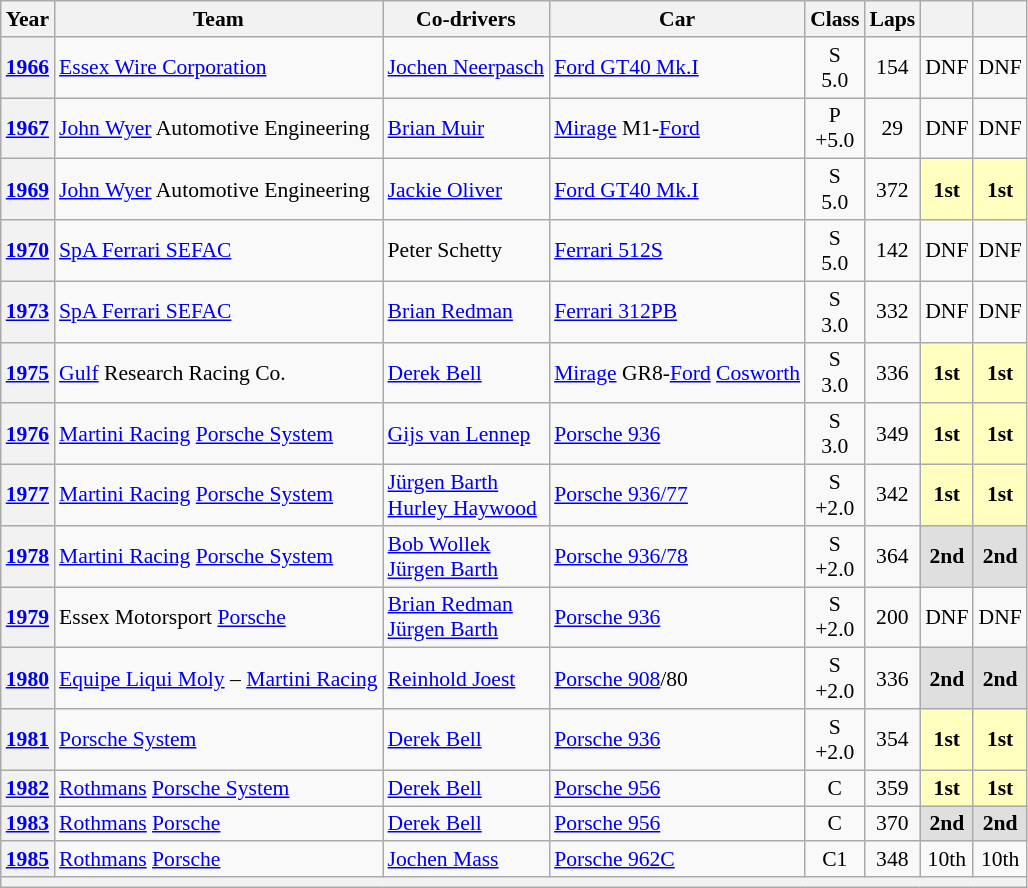<table class="wikitable" style="text-align:center; font-size:90%">
<tr>
<th>Year</th>
<th>Team</th>
<th>Co-drivers</th>
<th>Car</th>
<th>Class</th>
<th>Laps</th>
<th></th>
<th></th>
</tr>
<tr>
<th><a href='#'>1966</a></th>
<td align="left"> <a href='#'>Essex Wire Corporation</a></td>
<td align="left"> <a href='#'>Jochen Neerpasch</a></td>
<td align="left"><a href='#'>Ford GT40 Mk.I</a></td>
<td>S<br>5.0</td>
<td>154</td>
<td>DNF</td>
<td>DNF</td>
</tr>
<tr>
<th><a href='#'>1967</a></th>
<td align="left"> <a href='#'>John Wyer</a> Automotive Engineering</td>
<td align="left"> <a href='#'>Brian Muir</a></td>
<td align="left"><a href='#'>Mirage</a> M1-<a href='#'>Ford</a></td>
<td>P<br>+5.0</td>
<td>29</td>
<td>DNF</td>
<td>DNF</td>
</tr>
<tr>
<th><a href='#'>1969</a></th>
<td align="left"> <a href='#'>John Wyer</a> Automotive Engineering</td>
<td align="left"> <a href='#'>Jackie Oliver</a></td>
<td align="left"><a href='#'>Ford GT40 Mk.I</a></td>
<td>S<br>5.0</td>
<td>372</td>
<td style="background:#FFFFBF;"><strong>1st</strong></td>
<td style="background:#FFFFBF;"><strong>1st</strong></td>
</tr>
<tr>
<th><a href='#'>1970</a></th>
<td align="left"> <a href='#'>SpA Ferrari SEFAC</a></td>
<td align="left"> Peter Schetty</td>
<td align="left"><a href='#'>Ferrari 512S</a></td>
<td>S<br>5.0</td>
<td>142</td>
<td>DNF</td>
<td>DNF</td>
</tr>
<tr>
<th><a href='#'>1973</a></th>
<td align="left"> <a href='#'>SpA Ferrari SEFAC</a></td>
<td align="left"> <a href='#'>Brian Redman</a></td>
<td align="left"><a href='#'>Ferrari 312PB</a></td>
<td>S<br>3.0</td>
<td>332</td>
<td>DNF</td>
<td>DNF</td>
</tr>
<tr>
<th><a href='#'>1975</a></th>
<td align="left"> <a href='#'>Gulf</a> Research Racing Co.</td>
<td align="left"> <a href='#'>Derek Bell</a></td>
<td align="left"><a href='#'>Mirage</a> GR8-<a href='#'>Ford</a> <a href='#'>Cosworth</a></td>
<td>S<br>3.0</td>
<td>336</td>
<td style="background:#FFFFBF;"><strong>1st</strong></td>
<td style="background:#FFFFBF;"><strong>1st</strong></td>
</tr>
<tr>
<th><a href='#'>1976</a></th>
<td align="left"> <a href='#'>Martini Racing</a> <a href='#'>Porsche System</a></td>
<td align="left"> <a href='#'>Gijs van Lennep</a></td>
<td align="left"><a href='#'>Porsche 936</a></td>
<td>S<br>3.0</td>
<td>349</td>
<td style="background:#FFFFBF;"><strong>1st</strong></td>
<td style="background:#FFFFBF;"><strong>1st</strong></td>
</tr>
<tr>
<th><a href='#'>1977</a></th>
<td align="left"> <a href='#'>Martini Racing</a> <a href='#'>Porsche System</a></td>
<td align="left"> <a href='#'>Jürgen Barth</a><br> <a href='#'>Hurley Haywood</a></td>
<td align="left"><a href='#'>Porsche 936/77</a></td>
<td>S<br>+2.0</td>
<td>342</td>
<td style="background:#FFFFBF;"><strong>1st</strong></td>
<td style="background:#FFFFBF;"><strong>1st</strong></td>
</tr>
<tr>
<th><a href='#'>1978</a></th>
<td align="left"> <a href='#'>Martini Racing</a> <a href='#'>Porsche System</a></td>
<td align="left"> <a href='#'>Bob Wollek</a><br> <a href='#'>Jürgen Barth</a></td>
<td align="left"><a href='#'>Porsche 936/78</a></td>
<td>S<br>+2.0</td>
<td>364</td>
<td style="background:#DFDFDF;"><strong>2nd</strong></td>
<td style="background:#DFDFDF;"><strong>2nd</strong></td>
</tr>
<tr>
<th><a href='#'>1979</a></th>
<td align="left"> Essex Motorsport <a href='#'>Porsche</a></td>
<td align="left"> <a href='#'>Brian Redman</a><br> <a href='#'>Jürgen Barth</a></td>
<td align="left"><a href='#'>Porsche 936</a></td>
<td>S<br>+2.0</td>
<td>200</td>
<td>DNF</td>
<td>DNF</td>
</tr>
<tr>
<th><a href='#'>1980</a></th>
<td align="left"> <a href='#'>Equipe Liqui Moly</a> – <a href='#'>Martini Racing</a></td>
<td align="left"> <a href='#'>Reinhold Joest</a></td>
<td align="left"><a href='#'>Porsche 908</a>/80</td>
<td>S<br>+2.0</td>
<td>336</td>
<td style="background:#DFDFDF;"><strong>2nd</strong></td>
<td style="background:#DFDFDF;"><strong>2nd</strong></td>
</tr>
<tr>
<th><a href='#'>1981</a></th>
<td align="left"> <a href='#'>Porsche System</a></td>
<td align="left"> <a href='#'>Derek Bell</a></td>
<td align="left"><a href='#'>Porsche 936</a></td>
<td>S<br>+2.0</td>
<td>354</td>
<td style="background:#FFFFBF;"><strong>1st</strong></td>
<td style="background:#FFFFBF;"><strong>1st</strong></td>
</tr>
<tr>
<th><a href='#'>1982</a></th>
<td align="left"> <a href='#'>Rothmans</a> <a href='#'>Porsche System</a></td>
<td align="left"> <a href='#'>Derek Bell</a></td>
<td align="left"><a href='#'>Porsche 956</a></td>
<td>C</td>
<td>359</td>
<td style="background:#FFFFBF;"><strong>1st</strong></td>
<td style="background:#FFFFBF;"><strong>1st</strong></td>
</tr>
<tr>
<th><a href='#'>1983</a></th>
<td align="left"> <a href='#'>Rothmans</a> <a href='#'>Porsche</a></td>
<td align="left"> <a href='#'>Derek Bell</a></td>
<td align="left"><a href='#'>Porsche 956</a></td>
<td>C</td>
<td>370</td>
<td style="background:#DFDFDF;"><strong>2nd</strong></td>
<td style="background:#DFDFDF;"><strong>2nd</strong></td>
</tr>
<tr>
<th><a href='#'>1985</a></th>
<td align="left"> <a href='#'>Rothmans</a> <a href='#'>Porsche</a></td>
<td align="left"> <a href='#'>Jochen Mass</a></td>
<td align="left"><a href='#'>Porsche 962C</a></td>
<td>C1</td>
<td>348</td>
<td>10th</td>
<td>10th</td>
</tr>
<tr>
<th colspan="8"></th>
</tr>
</table>
